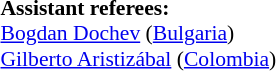<table width=50% style="font-size: 90%">
<tr>
<td><br><strong>Assistant referees:</strong>
<br><a href='#'>Bogdan Dochev</a> (<a href='#'>Bulgaria</a>)
<br><a href='#'>Gilberto Aristizábal</a> (<a href='#'>Colombia</a>)</td>
</tr>
</table>
